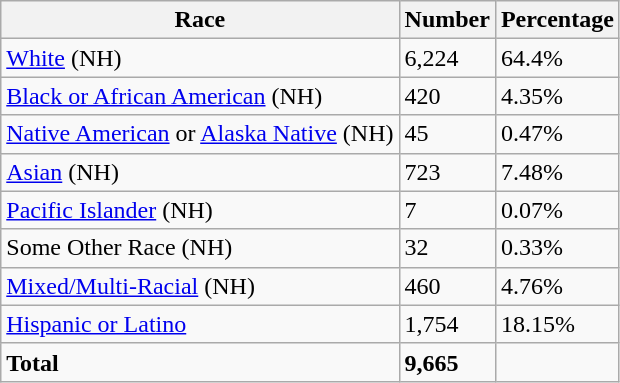<table class="wikitable">
<tr>
<th>Race</th>
<th>Number</th>
<th>Percentage</th>
</tr>
<tr>
<td><a href='#'>White</a> (NH)</td>
<td>6,224</td>
<td>64.4%</td>
</tr>
<tr>
<td><a href='#'>Black or African American</a> (NH)</td>
<td>420</td>
<td>4.35%</td>
</tr>
<tr>
<td><a href='#'>Native American</a> or <a href='#'>Alaska Native</a> (NH)</td>
<td>45</td>
<td>0.47%</td>
</tr>
<tr>
<td><a href='#'>Asian</a> (NH)</td>
<td>723</td>
<td>7.48%</td>
</tr>
<tr>
<td><a href='#'>Pacific Islander</a> (NH)</td>
<td>7</td>
<td>0.07%</td>
</tr>
<tr>
<td>Some Other Race (NH)</td>
<td>32</td>
<td>0.33%</td>
</tr>
<tr>
<td><a href='#'>Mixed/Multi-Racial</a> (NH)</td>
<td>460</td>
<td>4.76%</td>
</tr>
<tr>
<td><a href='#'>Hispanic or Latino</a></td>
<td>1,754</td>
<td>18.15%</td>
</tr>
<tr>
<td><strong>Total</strong></td>
<td><strong>9,665</strong></td>
<td></td>
</tr>
</table>
